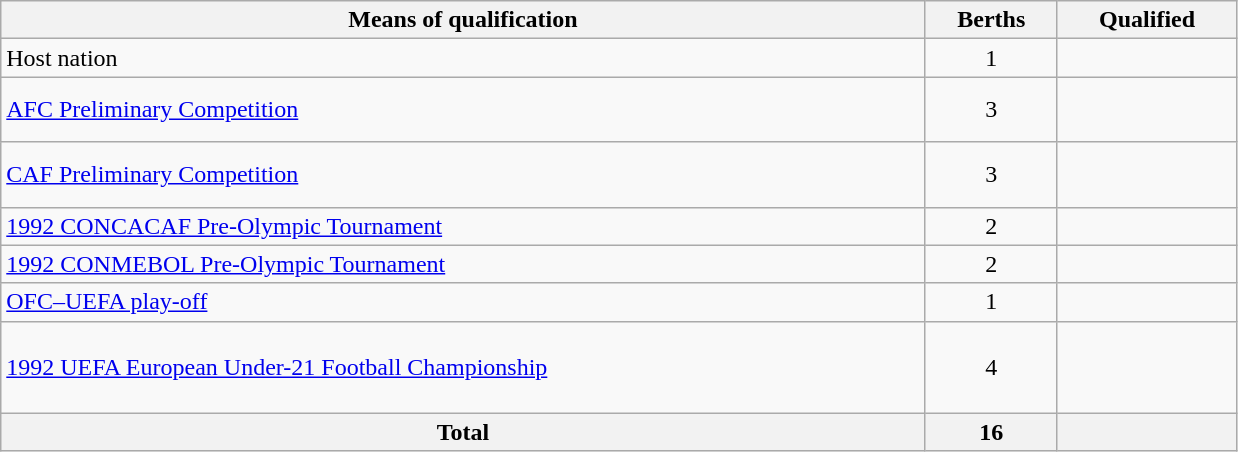<table class="wikitable" width="825">
<tr>
<th>Means of qualification</th>
<th>Berths</th>
<th>Qualified</th>
</tr>
<tr>
<td>Host nation</td>
<td align="center">1</td>
<td></td>
</tr>
<tr>
<td><a href='#'>AFC Preliminary Competition</a></td>
<td align="center">3</td>
<td><br><br></td>
</tr>
<tr>
<td><a href='#'>CAF Preliminary Competition</a></td>
<td align="center">3</td>
<td><br><br></td>
</tr>
<tr>
<td><a href='#'>1992 CONCACAF Pre-Olympic Tournament</a></td>
<td align="center">2</td>
<td><br></td>
</tr>
<tr>
<td><a href='#'>1992 CONMEBOL Pre-Olympic Tournament</a></td>
<td align="center">2</td>
<td><br></td>
</tr>
<tr>
<td><a href='#'>OFC–UEFA play-off</a></td>
<td align="center">1</td>
<td></td>
</tr>
<tr>
<td><a href='#'>1992 UEFA European Under-21 Football Championship</a></td>
<td align="center">4</td>
<td><br><br><br></td>
</tr>
<tr>
<th>Total</th>
<th>16</th>
<th></th>
</tr>
</table>
